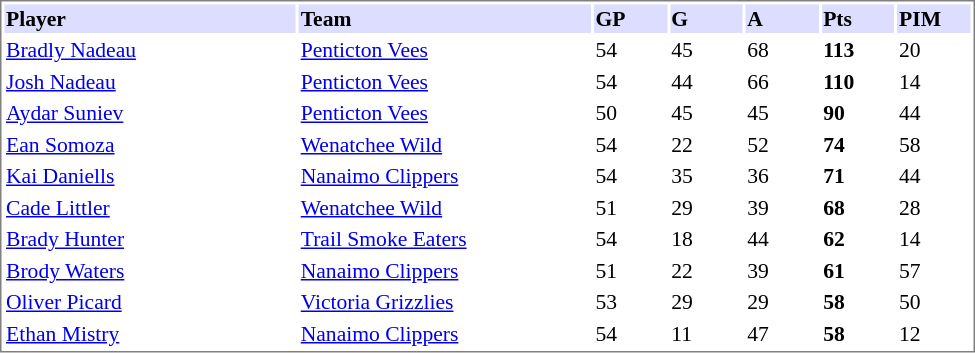<table cellpadding="0">
<tr style="text-align:left; vertical-align:top;">
<td></td>
<td><br><table cellpadding="1"  style="width:650px; font-size:90%; border:1px solid gray;">
<tr>
<th style="background:#ddf; width:30%;">Player</th>
<th style="background:#ddf; width:30%;">Team</th>
<th style="background:#ddf; width:7.5%;">GP</th>
<th style="background:#ddf; width:7.5%;">G</th>
<th style="background:#ddf; width:7.5%;">A</th>
<th style="background:#ddf; width:7.5%;">Pts</th>
<th style="background:#ddf; width:7.5%;">PIM</th>
</tr>
<tr>
<td><a href='#'>Bradly Nadeau</a></td>
<td><a href='#'>Penticton Vees</a></td>
<td>54</td>
<td>45</td>
<td>68</td>
<td><strong>113</strong></td>
<td>20</td>
</tr>
<tr>
<td><a href='#'>Josh Nadeau</a></td>
<td><a href='#'>Penticton Vees</a></td>
<td>54</td>
<td>44</td>
<td>66</td>
<td><strong>110</strong></td>
<td>14</td>
</tr>
<tr>
<td><a href='#'>Aydar Suniev</a></td>
<td><a href='#'>Penticton Vees</a></td>
<td>50</td>
<td>45</td>
<td>45</td>
<td><strong>90</strong></td>
<td>44</td>
</tr>
<tr>
<td><a href='#'>Ean Somoza</a></td>
<td><a href='#'>Wenatchee Wild</a></td>
<td>54</td>
<td>22</td>
<td>52</td>
<td><strong>74</strong></td>
<td>58</td>
</tr>
<tr>
<td><a href='#'>Kai Daniells</a></td>
<td><a href='#'>Nanaimo Clippers</a></td>
<td>54</td>
<td>35</td>
<td>36</td>
<td><strong>71</strong></td>
<td>44</td>
</tr>
<tr>
<td><a href='#'>Cade Littler</a></td>
<td><a href='#'>Wenatchee Wild</a></td>
<td>51</td>
<td>29</td>
<td>39</td>
<td><strong>68</strong></td>
<td>28</td>
</tr>
<tr>
<td><a href='#'>Brady Hunter</a></td>
<td><a href='#'>Trail Smoke Eaters</a></td>
<td>54</td>
<td>18</td>
<td>44</td>
<td><strong>62</strong></td>
<td>14</td>
</tr>
<tr>
<td><a href='#'>Brody Waters</a></td>
<td><a href='#'>Nanaimo Clippers</a></td>
<td>51</td>
<td>22</td>
<td>39</td>
<td><strong>61</strong></td>
<td>57</td>
</tr>
<tr>
<td><a href='#'>Oliver Picard</a></td>
<td><a href='#'>Victoria Grizzlies</a></td>
<td>53</td>
<td>29</td>
<td>29</td>
<td><strong>58</strong></td>
<td>50</td>
</tr>
<tr>
<td><a href='#'>Ethan Mistry</a></td>
<td><a href='#'>Nanaimo Clippers</a></td>
<td>54</td>
<td>11</td>
<td>47</td>
<td><strong>58</strong></td>
<td>12</td>
</tr>
</table>
</td>
</tr>
</table>
